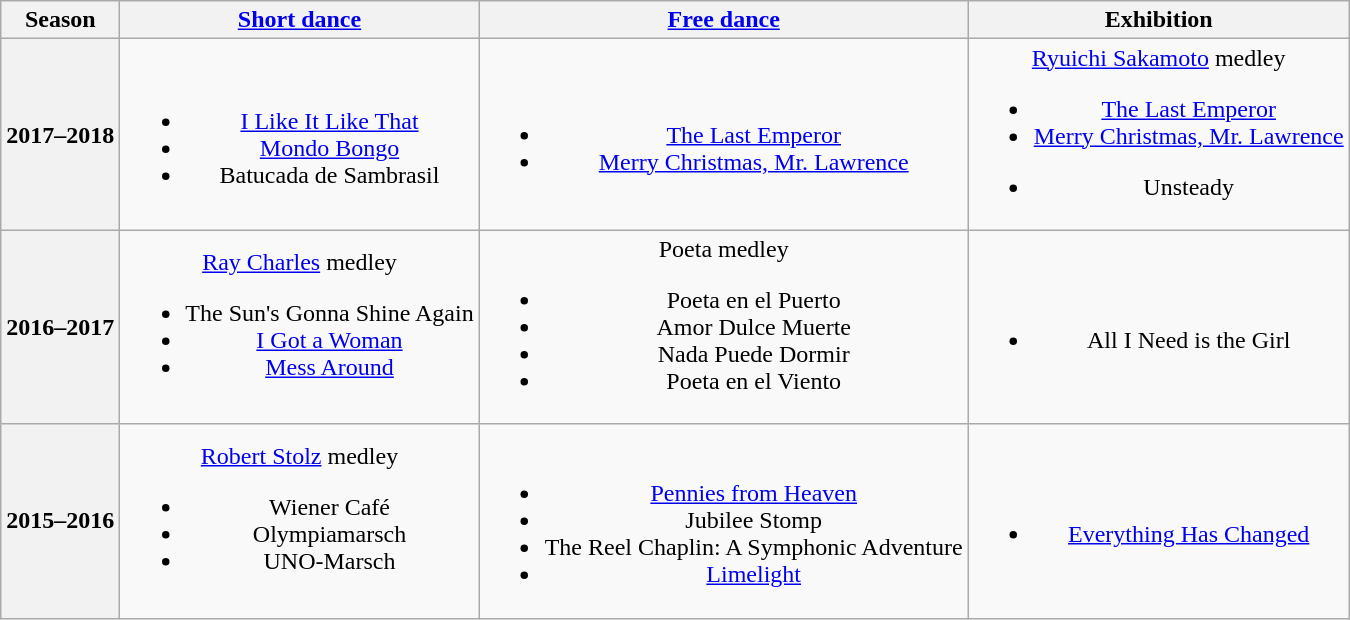<table class="wikitable" style="text-align:center">
<tr>
<th>Season</th>
<th><a href='#'>Short dance</a></th>
<th><a href='#'>Free dance</a></th>
<th>Exhibition</th>
</tr>
<tr>
<th>2017–2018 <br></th>
<td><br><ul><li> <a href='#'>I Like It Like That</a> <br></li><li> <a href='#'>Mondo Bongo</a> <br></li><li> Batucada de Sambrasil <br></li></ul></td>
<td><br><ul><li><a href='#'>The Last Emperor</a> <br></li><li><a href='#'>Merry Christmas, Mr. Lawrence</a> <br></li></ul></td>
<td><a href='#'>Ryuichi Sakamoto</a> medley<br><ul><li><a href='#'>The Last Emperor</a></li><li><a href='#'>Merry Christmas, Mr. Lawrence</a></li></ul><ul><li>Unsteady <br></li></ul></td>
</tr>
<tr>
<th>2016–2017 <br></th>
<td><a href='#'>Ray Charles</a> medley<br><ul><li> The Sun's Gonna Shine Again</li><li> <a href='#'>I Got a Woman</a></li><li> <a href='#'>Mess Around</a> <br></li></ul></td>
<td>Poeta medley<br><ul><li>Poeta en el Puerto</li><li>Amor Dulce Muerte</li><li>Nada Puede Dormir</li><li>Poeta en el Viento <br></li></ul></td>
<td><br><ul><li>All I Need is the Girl <br></li></ul></td>
</tr>
<tr>
<th>2015–2016 <br></th>
<td><a href='#'>Robert Stolz</a> medley<br><ul><li> Wiener Café</li><li> Olympiamarsch</li><li> UNO-Marsch <br></li></ul></td>
<td><br><ul><li><a href='#'>Pennies from Heaven</a> <br></li><li>Jubilee Stomp <br></li><li>The Reel Chaplin: A Symphonic Adventure <br></li><li><a href='#'>Limelight</a> <br></li></ul></td>
<td><br><ul><li><a href='#'>Everything Has Changed</a> <br></li></ul></td>
</tr>
</table>
